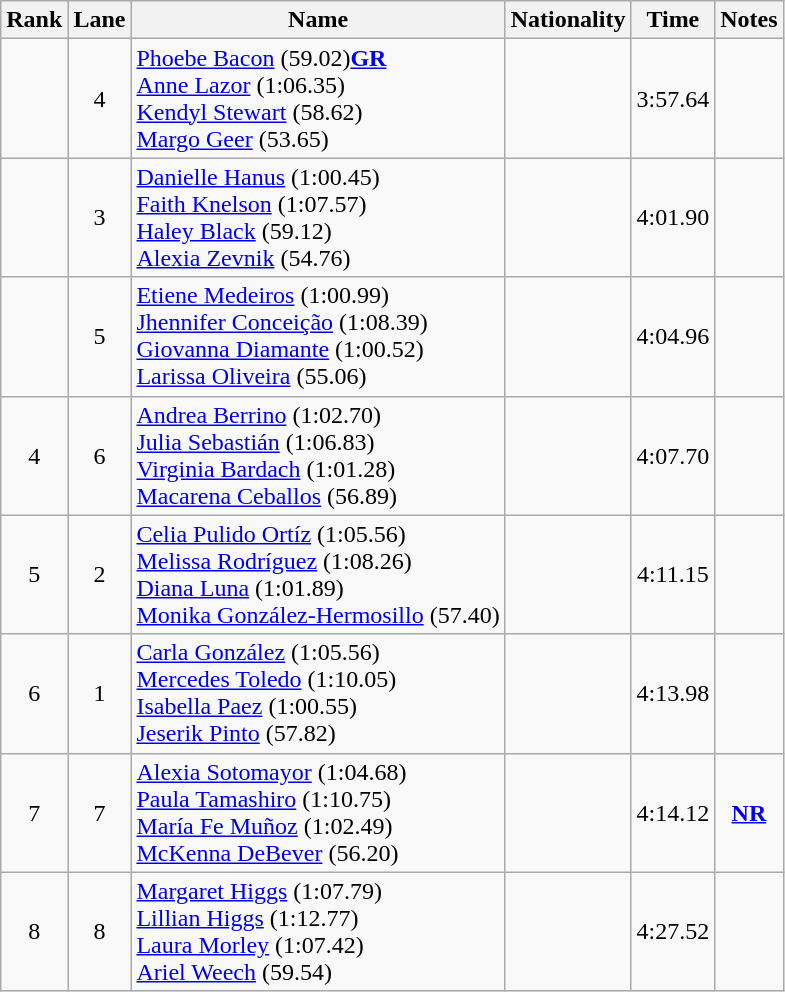<table class="wikitable sortable" style="text-align:center">
<tr>
<th>Rank</th>
<th>Lane</th>
<th>Name</th>
<th>Nationality</th>
<th>Time</th>
<th>Notes</th>
</tr>
<tr>
<td></td>
<td>4</td>
<td align=left><a href='#'>Phoebe Bacon</a> (59.02)<strong><a href='#'>GR</a></strong> <br><a href='#'>Anne Lazor</a> (1:06.35)<br><a href='#'>Kendyl Stewart</a> (58.62)<br><a href='#'>Margo Geer</a> (53.65)</td>
<td align=left></td>
<td>3:57.64</td>
<td></td>
</tr>
<tr>
<td></td>
<td>3</td>
<td align=left><a href='#'>Danielle Hanus</a>  (1:00.45)<br><a href='#'>Faith Knelson</a>  (1:07.57)<br><a href='#'>Haley Black</a>  (59.12)<br><a href='#'>Alexia Zevnik</a>   (54.76)</td>
<td align=left></td>
<td>4:01.90</td>
<td></td>
</tr>
<tr>
<td></td>
<td>5</td>
<td align=left><a href='#'>Etiene Medeiros</a>  (1:00.99)<br><a href='#'>Jhennifer Conceição</a>  (1:08.39)<br><a href='#'>Giovanna Diamante</a>  (1:00.52)<br><a href='#'>Larissa Oliveira</a>  (55.06)</td>
<td align=left></td>
<td>4:04.96</td>
<td></td>
</tr>
<tr>
<td>4</td>
<td>6</td>
<td align=left><a href='#'>Andrea Berrino</a>  (1:02.70)<br><a href='#'>Julia Sebastián</a>  (1:06.83)<br><a href='#'>Virginia Bardach</a>  (1:01.28)<br><a href='#'>Macarena Ceballos</a> (56.89)</td>
<td align=left></td>
<td>4:07.70</td>
<td></td>
</tr>
<tr>
<td>5</td>
<td>2</td>
<td align=left><a href='#'>Celia Pulido Ortíz</a>  (1:05.56) <br><a href='#'>Melissa Rodríguez</a>  (1:08.26)<br><a href='#'>Diana Luna</a>  (1:01.89)<br><a href='#'>Monika González-Hermosillo</a>  (57.40)</td>
<td align=left></td>
<td>4:11.15</td>
<td></td>
</tr>
<tr>
<td>6</td>
<td>1</td>
<td align=left><a href='#'>Carla González</a> (1:05.56) <br><a href='#'>Mercedes Toledo</a>  (1:10.05)<br><a href='#'>Isabella Paez</a> (1:00.55)<br><a href='#'>Jeserik Pinto</a>  (57.82)</td>
<td align=left></td>
<td>4:13.98</td>
<td></td>
</tr>
<tr>
<td>7</td>
<td>7</td>
<td align=left><a href='#'>Alexia Sotomayor</a>  (1:04.68)<br><a href='#'>Paula Tamashiro</a>  (1:10.75)<br><a href='#'>María Fe Muñoz</a>  (1:02.49)<br><a href='#'>McKenna DeBever</a>  (56.20)</td>
<td align=left></td>
<td>4:14.12</td>
<td><strong><a href='#'>NR</a></strong></td>
</tr>
<tr>
<td>8</td>
<td>8</td>
<td align=left><a href='#'>Margaret Higgs</a>  (1:07.79)<br><a href='#'>Lillian Higgs</a>  (1:12.77)<br><a href='#'>Laura Morley</a>  (1:07.42)<br><a href='#'>Ariel Weech</a> (59.54)</td>
<td align=left></td>
<td>4:27.52</td>
<td></td>
</tr>
</table>
